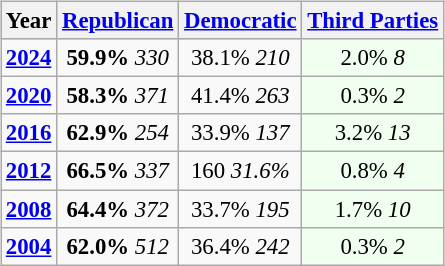<table class="wikitable" style="float:right; font-size:95%;">
<tr bgcolor=lightgrey>
<th>Year</th>
<th><a href='#'>Republican</a></th>
<th><a href='#'>Democratic</a></th>
<th><a href='#'>Third Parties</a></th>
</tr>
<tr>
<td style="text-align:center;" ><strong><a href='#'>2024</a></strong></td>
<td style="text-align:center;" ><strong>59.9%</strong> <em>330</em></td>
<td style="text-align:center;" >38.1% <em>210</em></td>
<td style="text-align:center; background:honeyDew;">2.0% <em>8</em></td>
</tr>
<tr>
<td style="text-align:center;" ><strong><a href='#'>2020</a></strong></td>
<td style="text-align:center;" ><strong>58.3%</strong> <em>371</em></td>
<td style="text-align:center;" >41.4% <em>263</em></td>
<td style="text-align:center; background:honeyDew;">0.3% <em>2</em></td>
</tr>
<tr>
<td style="text-align:center;" ><strong><a href='#'>2016</a></strong></td>
<td style="text-align:center;" ><strong>62.9%</strong> <em>254</em></td>
<td style="text-align:center;" >33.9% <em>137</em></td>
<td style="text-align:center; background:honeyDew;">3.2% <em>13</em></td>
</tr>
<tr>
<td style="text-align:center;" ><strong><a href='#'>2012</a></strong></td>
<td style="text-align:center;" ><strong>66.5%</strong> <em>337</em></td>
<td style="text-align:center;" >160 <em>31.6%</em></td>
<td style="text-align:center; background:honeyDew;">0.8% <em>4</em></td>
</tr>
<tr>
<td style="text-align:center;" ><strong><a href='#'>2008</a></strong></td>
<td style="text-align:center;" ><strong>64.4%</strong> <em>372</em></td>
<td style="text-align:center;" >33.7% <em>195</em></td>
<td style="text-align:center; background:honeyDew;">1.7% <em>10</em></td>
</tr>
<tr>
<td style="text-align:center;" ><strong><a href='#'>2004</a></strong></td>
<td style="text-align:center;" ><strong>62.0%</strong> <em>512</em></td>
<td style="text-align:center;" >36.4% <em>242</em></td>
<td style="text-align:center; background:honeyDew;">0.3% <em>2</em></td>
</tr>
</table>
